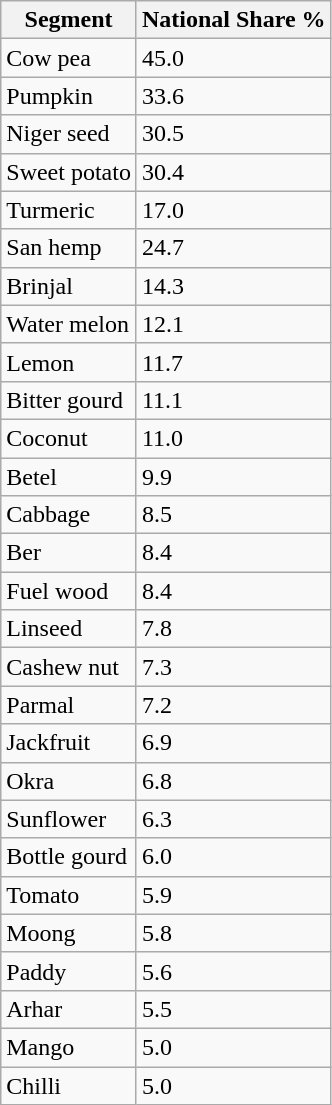<table class="wikitable">
<tr>
<th>Segment</th>
<th>National Share %</th>
</tr>
<tr>
<td>Cow pea</td>
<td>45.0</td>
</tr>
<tr>
<td>Pumpkin</td>
<td>33.6</td>
</tr>
<tr>
<td>Niger seed</td>
<td>30.5</td>
</tr>
<tr>
<td>Sweet potato</td>
<td>30.4</td>
</tr>
<tr>
<td>Turmeric</td>
<td>17.0</td>
</tr>
<tr>
<td>San hemp</td>
<td>24.7</td>
</tr>
<tr>
<td>Brinjal</td>
<td>14.3</td>
</tr>
<tr>
<td>Water melon</td>
<td>12.1</td>
</tr>
<tr>
<td>Lemon</td>
<td>11.7</td>
</tr>
<tr>
<td>Bitter gourd</td>
<td>11.1</td>
</tr>
<tr>
<td>Coconut</td>
<td>11.0</td>
</tr>
<tr>
<td>Betel</td>
<td>9.9</td>
</tr>
<tr>
<td>Cabbage</td>
<td>8.5</td>
</tr>
<tr>
<td>Ber</td>
<td>8.4</td>
</tr>
<tr>
<td>Fuel wood</td>
<td>8.4</td>
</tr>
<tr>
<td>Linseed</td>
<td>7.8</td>
</tr>
<tr>
<td>Cashew nut</td>
<td>7.3</td>
</tr>
<tr>
<td>Parmal</td>
<td>7.2</td>
</tr>
<tr>
<td>Jackfruit</td>
<td>6.9</td>
</tr>
<tr>
<td>Okra</td>
<td>6.8</td>
</tr>
<tr>
<td>Sunflower</td>
<td>6.3</td>
</tr>
<tr>
<td>Bottle gourd</td>
<td>6.0</td>
</tr>
<tr>
<td>Tomato</td>
<td>5.9</td>
</tr>
<tr>
<td>Moong</td>
<td>5.8</td>
</tr>
<tr>
<td>Paddy</td>
<td>5.6</td>
</tr>
<tr>
<td>Arhar</td>
<td>5.5</td>
</tr>
<tr>
<td>Mango</td>
<td>5.0</td>
</tr>
<tr>
<td>Chilli</td>
<td>5.0</td>
</tr>
</table>
